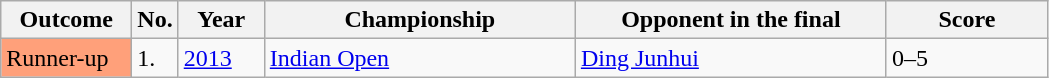<table class="wikitable sortable">
<tr>
<th width="80">Outcome</th>
<th width="20">No.</th>
<th width="50">Year</th>
<th style="width:200px;">Championship</th>
<th style="width:200px;">Opponent in the final</th>
<th style="width:100px;">Score</th>
</tr>
<tr>
<td style="background:#ffa07a;">Runner-up</td>
<td>1.</td>
<td><a href='#'>2013</a></td>
<td><a href='#'>Indian Open</a></td>
<td> <a href='#'>Ding Junhui</a></td>
<td>0–5</td>
</tr>
</table>
